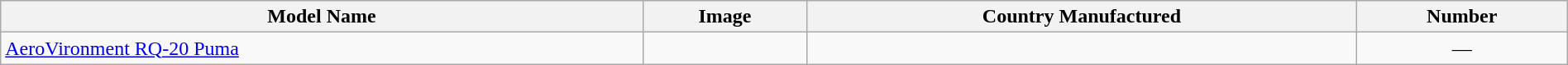<table class="wikitable" style="width:100%;">
<tr>
<th>Model Name</th>
<th>Image</th>
<th>Country Manufactured</th>
<th>Number</th>
</tr>
<tr>
<td><a href='#'>AeroVironment RQ-20 Puma</a></td>
<td></td>
<td></td>
<td style="text-align: center;">—</td>
</tr>
</table>
